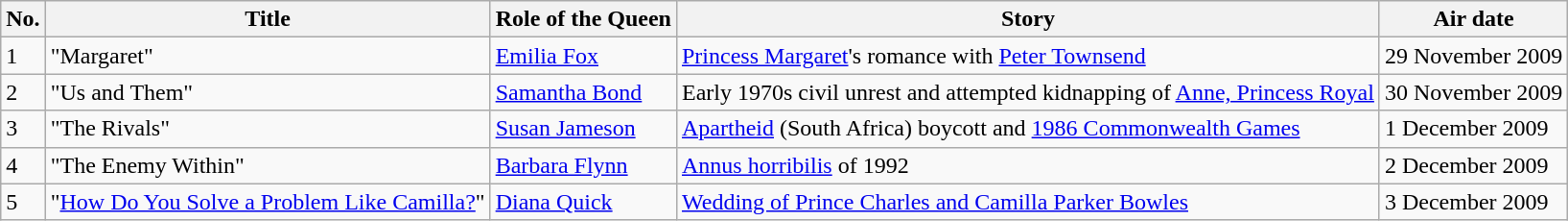<table class="wikitable">
<tr>
<th>No.</th>
<th>Title</th>
<th>Role of the Queen</th>
<th>Story</th>
<th>Air date</th>
</tr>
<tr>
<td>1</td>
<td>"Margaret"</td>
<td><a href='#'>Emilia Fox</a></td>
<td><a href='#'>Princess Margaret</a>'s romance with <a href='#'>Peter Townsend</a></td>
<td style="white-space:nowrap;">29 November 2009</td>
</tr>
<tr>
<td>2</td>
<td>"Us and Them"</td>
<td><a href='#'>Samantha Bond</a></td>
<td>Early 1970s civil unrest and attempted kidnapping of <a href='#'>Anne, Princess Royal</a></td>
<td>30 November 2009</td>
</tr>
<tr>
<td>3</td>
<td>"The Rivals"</td>
<td><a href='#'>Susan Jameson</a></td>
<td><a href='#'>Apartheid</a> (South Africa) boycott and <a href='#'>1986 Commonwealth Games</a></td>
<td>1 December 2009</td>
</tr>
<tr>
<td>4</td>
<td>"The Enemy Within"</td>
<td><a href='#'>Barbara Flynn</a></td>
<td><a href='#'>Annus horribilis</a> of 1992</td>
<td>2 December 2009</td>
</tr>
<tr>
<td>5</td>
<td>"<a href='#'>How Do You Solve a Problem Like Camilla?</a>"</td>
<td><a href='#'>Diana Quick</a></td>
<td><a href='#'>Wedding of Prince Charles and Camilla Parker Bowles</a></td>
<td>3 December 2009</td>
</tr>
</table>
